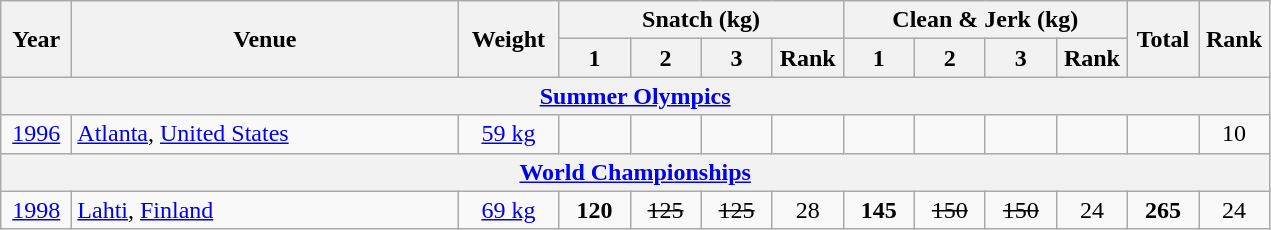<table class = "wikitable" style="text-align:center;">
<tr>
<th rowspan=2 width=40>Year</th>
<th rowspan=2 width=250>Venue</th>
<th rowspan=2 width=60>Weight</th>
<th colspan=4>Snatch (kg)</th>
<th colspan=4>Clean & Jerk (kg)</th>
<th rowspan=2 width=40>Total</th>
<th rowspan=2 width=40>Rank</th>
</tr>
<tr>
<th width=40>1</th>
<th width=40>2</th>
<th width=40>3</th>
<th width=40>Rank</th>
<th width=40>1</th>
<th width=40>2</th>
<th width=40>3</th>
<th width=40>Rank</th>
</tr>
<tr>
<th colspan=13><a href='#'>Summer Olympics</a></th>
</tr>
<tr>
<td><a href='#'>1996</a></td>
<td align=left> <a href='#'>Atlanta</a>, <a href='#'>United States</a></td>
<td><a href='#'>59 kg</a></td>
<td></td>
<td></td>
<td></td>
<td></td>
<td></td>
<td></td>
<td></td>
<td></td>
<td></td>
<td>10</td>
</tr>
<tr>
<th colspan=13><a href='#'>World Championships</a></th>
</tr>
<tr>
<td><a href='#'>1998</a></td>
<td align=left> <a href='#'>Lahti</a>, <a href='#'>Finland</a></td>
<td><a href='#'>69 kg</a></td>
<td><strong>120</strong></td>
<td><s>125</s></td>
<td><s>125</s></td>
<td>28</td>
<td><strong>145</strong></td>
<td><s>150</s></td>
<td><s>150</s></td>
<td>24</td>
<td><strong>265</strong></td>
<td>24</td>
</tr>
</table>
